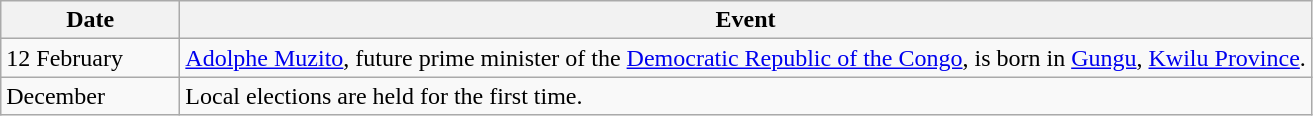<table class=wikitable>
<tr>
<th style="width:7em">Date</th>
<th>Event</th>
</tr>
<tr>
<td>12 February</td>
<td><a href='#'>Adolphe Muzito</a>, future prime minister of the <a href='#'>Democratic Republic of the Congo</a>, is born in <a href='#'>Gungu</a>, <a href='#'>Kwilu Province</a>.</td>
</tr>
<tr>
<td>December</td>
<td>Local elections are held for the first time.</td>
</tr>
</table>
